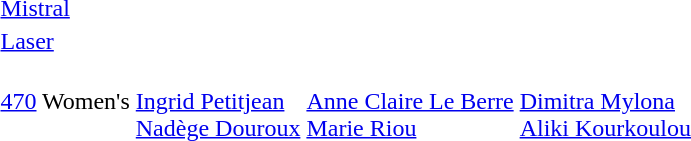<table>
<tr>
<td><a href='#'>Mistral</a></td>
<td></td>
<td></td>
<td></td>
</tr>
<tr>
<td><a href='#'>Laser</a></td>
<td></td>
<td></td>
<td></td>
</tr>
<tr>
<td><a href='#'>470</a> Women's</td>
<td style="vertical-align:top;"><br><a href='#'>Ingrid Petitjean</a><br><a href='#'>Nadège Douroux</a></td>
<td style="vertical-align:top;"><br><a href='#'>Anne Claire Le Berre</a><br><a href='#'>Marie Riou</a></td>
<td style="vertical-align:top;"><br><a href='#'>Dimitra Mylona</a><br><a href='#'>Aliki Kourkoulou</a></td>
</tr>
</table>
